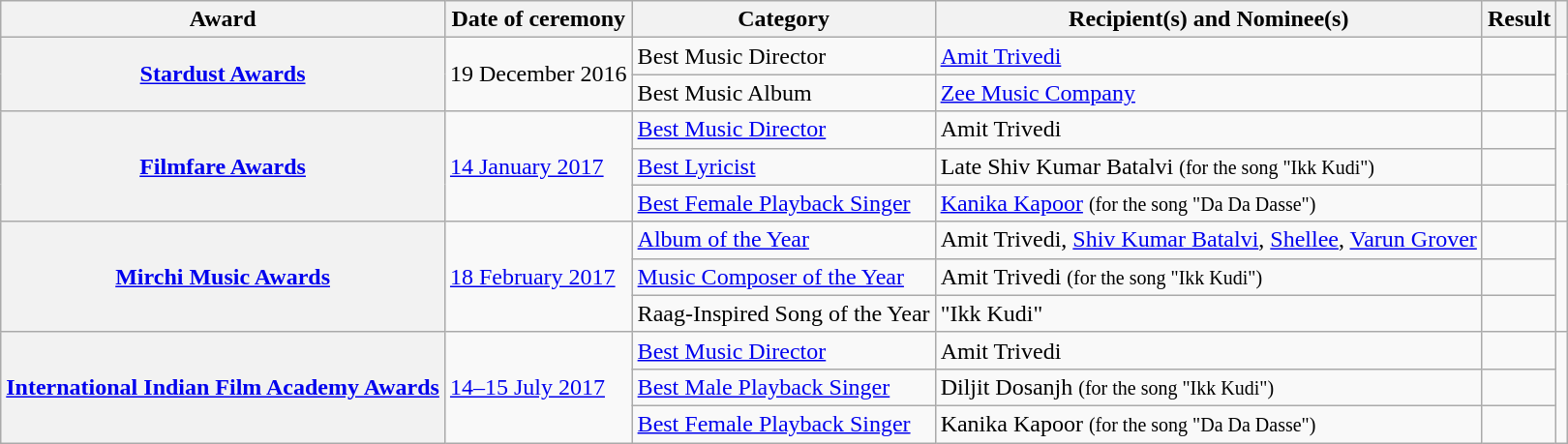<table class="wikitable plainrowheaders sortable">
<tr>
<th scope="col">Award</th>
<th scope="col">Date of ceremony</th>
<th scope="col">Category</th>
<th scope="col">Recipient(s) and Nominee(s)</th>
<th scope="col">Result</th>
<th scope="col" class="unsortable"></th>
</tr>
<tr>
<th scope="row" rowspan="2"><a href='#'>Stardust Awards</a></th>
<td rowspan="2">19 December 2016</td>
<td>Best Music Director</td>
<td><a href='#'>Amit Trivedi</a></td>
<td></td>
<td style="text-align:center;" rowspan="2"></td>
</tr>
<tr>
<td>Best Music Album</td>
<td><a href='#'>Zee Music Company</a></td>
<td></td>
</tr>
<tr>
<th scope="row" rowspan="3"><a href='#'>Filmfare Awards</a></th>
<td rowspan="3"><a href='#'>14 January 2017</a></td>
<td><a href='#'>Best Music Director</a></td>
<td>Amit Trivedi</td>
<td></td>
<td style="text-align:center;" rowspan="3"><br><br></td>
</tr>
<tr>
<td><a href='#'>Best Lyricist</a></td>
<td>Late Shiv Kumar Batalvi <small>(for the song "Ikk Kudi")</small></td>
<td></td>
</tr>
<tr>
<td><a href='#'>Best Female Playback Singer</a></td>
<td><a href='#'>Kanika Kapoor</a> <small>(for the song "Da Da Dasse")</small></td>
<td></td>
</tr>
<tr>
<th scope="row" rowspan="3"><a href='#'>Mirchi Music Awards</a></th>
<td rowspan="3"><a href='#'>18 February 2017</a></td>
<td><a href='#'>Album of the Year</a></td>
<td>Amit Trivedi, <a href='#'>Shiv Kumar Batalvi</a>, <a href='#'>Shellee</a>, <a href='#'>Varun Grover</a></td>
<td></td>
<td style="text-align:center;" rowspan="3"><br></td>
</tr>
<tr>
<td><a href='#'>Music Composer of the Year</a></td>
<td>Amit Trivedi <small>(for the song "Ikk Kudi")</small></td>
<td></td>
</tr>
<tr>
<td>Raag-Inspired Song of the Year</td>
<td>"Ikk Kudi"</td>
<td></td>
</tr>
<tr>
<th scope="row" rowspan="3"><a href='#'>International Indian Film Academy Awards</a></th>
<td rowspan="3"><a href='#'>14–15 July 2017</a></td>
<td><a href='#'>Best Music Director</a></td>
<td>Amit Trivedi</td>
<td></td>
<td style="text-align:center;" rowspan="3"><br><br></td>
</tr>
<tr>
<td><a href='#'>Best Male Playback Singer</a></td>
<td>Diljit Dosanjh <small>(for the song "Ikk Kudi")</small></td>
<td></td>
</tr>
<tr>
<td><a href='#'>Best Female Playback Singer</a></td>
<td>Kanika Kapoor <small>(for the song "Da Da Dasse")</small></td>
<td></td>
</tr>
</table>
